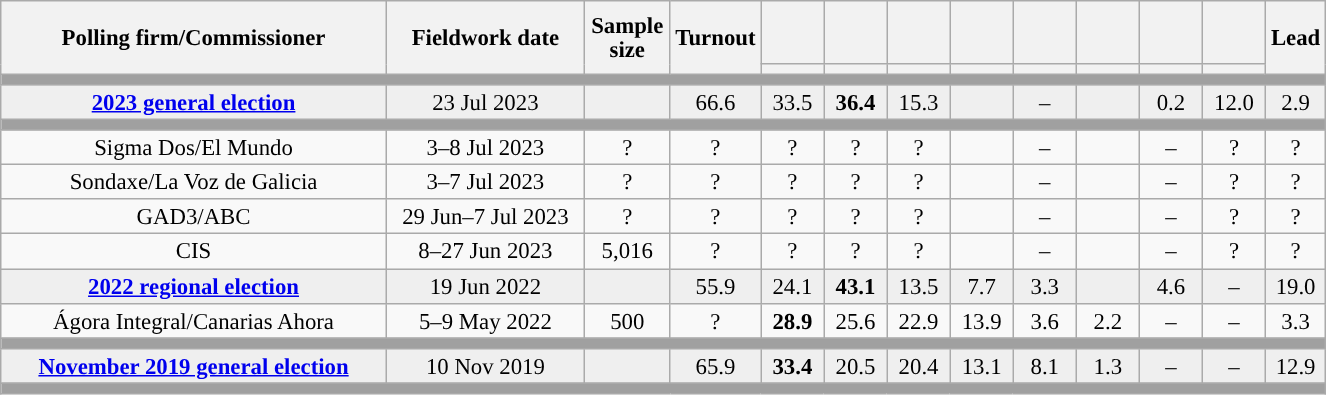<table class="wikitable collapsible collapsed" style="text-align:center; font-size:95%; line-height:16px;">
<tr style="height:42px;">
<th style="width:250px;" rowspan="2">Polling firm/Commissioner</th>
<th style="width:125px;" rowspan="2">Fieldwork date</th>
<th style="width:50px;" rowspan="2">Sample size</th>
<th style="width:45px;" rowspan="2">Turnout</th>
<th style="width:35px;"></th>
<th style="width:35px;"></th>
<th style="width:35px;"></th>
<th style="width:35px;"></th>
<th style="width:35px;"></th>
<th style="width:35px;"></th>
<th style="width:35px;"></th>
<th style="width:35px;"></th>
<th style="width:30px;" rowspan="2">Lead</th>
</tr>
<tr>
<th style="color:inherit;background:"></th>
<th style="color:inherit;background:"></th>
<th style="color:inherit;background:"></th>
<th style="color:inherit;background:"></th>
<th style="color:inherit;background:"></th>
<th style="color:inherit;background:"></th>
<th style="color:inherit;background:"></th>
<th style="color:inherit;background:"></th>
</tr>
<tr>
<td colspan="13" style="background:#A0A0A0"></td>
</tr>
<tr style="background:#EFEFEF;">
<td><strong><a href='#'>2023 general election</a></strong></td>
<td>23 Jul 2023</td>
<td></td>
<td>66.6</td>
<td>33.5<br></td>
<td><strong>36.4</strong><br></td>
<td>15.3<br></td>
<td></td>
<td>–</td>
<td></td>
<td>0.2<br></td>
<td>12.0<br></td>
<td style="background:">2.9</td>
</tr>
<tr>
<td colspan="13" style="background:#A0A0A0"></td>
</tr>
<tr>
<td>Sigma Dos/El Mundo</td>
<td>3–8 Jul 2023</td>
<td>?</td>
<td>?</td>
<td>?<br></td>
<td>?<br></td>
<td>?<br></td>
<td></td>
<td>–</td>
<td></td>
<td>–</td>
<td>?<br></td>
<td style="background:">?</td>
</tr>
<tr>
<td>Sondaxe/La Voz de Galicia</td>
<td>3–7 Jul 2023</td>
<td>?</td>
<td>?</td>
<td>?<br></td>
<td>?<br></td>
<td>?<br></td>
<td></td>
<td>–</td>
<td></td>
<td>–</td>
<td>?<br></td>
<td style="background:">?</td>
</tr>
<tr>
<td>GAD3/ABC</td>
<td>29 Jun–7 Jul 2023</td>
<td>?</td>
<td>?</td>
<td>?<br></td>
<td>?<br></td>
<td>?<br></td>
<td></td>
<td>–</td>
<td></td>
<td>–</td>
<td>?<br></td>
<td style="background:">?</td>
</tr>
<tr>
<td>CIS</td>
<td>8–27 Jun 2023</td>
<td>5,016</td>
<td>?</td>
<td>?<br></td>
<td>?<br></td>
<td>?<br></td>
<td></td>
<td>–</td>
<td></td>
<td>–</td>
<td>?<br></td>
<td style="background:">?</td>
</tr>
<tr style="background:#EFEFEF;">
<td><strong><a href='#'>2022 regional election</a></strong></td>
<td>19 Jun 2022</td>
<td></td>
<td>55.9</td>
<td>24.1<br></td>
<td><strong>43.1</strong><br></td>
<td>13.5<br></td>
<td>7.7<br></td>
<td>3.3<br></td>
<td></td>
<td>4.6<br></td>
<td>–</td>
<td style="background:">19.0</td>
</tr>
<tr>
<td>Ágora Integral/Canarias Ahora</td>
<td>5–9 May 2022</td>
<td>500</td>
<td>?</td>
<td><strong>28.9</strong><br></td>
<td>25.6<br></td>
<td>22.9<br></td>
<td>13.9<br></td>
<td>3.6<br></td>
<td>2.2<br></td>
<td>–</td>
<td>–</td>
<td style="background:">3.3</td>
</tr>
<tr>
<td colspan="13" style="background:#A0A0A0"></td>
</tr>
<tr style="background:#EFEFEF;">
<td><strong><a href='#'>November 2019 general election</a></strong></td>
<td>10 Nov 2019</td>
<td></td>
<td>65.9</td>
<td><strong>33.4</strong><br></td>
<td>20.5<br></td>
<td>20.4<br></td>
<td>13.1<br></td>
<td>8.1<br></td>
<td>1.3<br></td>
<td>–</td>
<td>–</td>
<td style="background:">12.9</td>
</tr>
<tr>
<td colspan="13" style="background:#A0A0A0"></td>
</tr>
</table>
